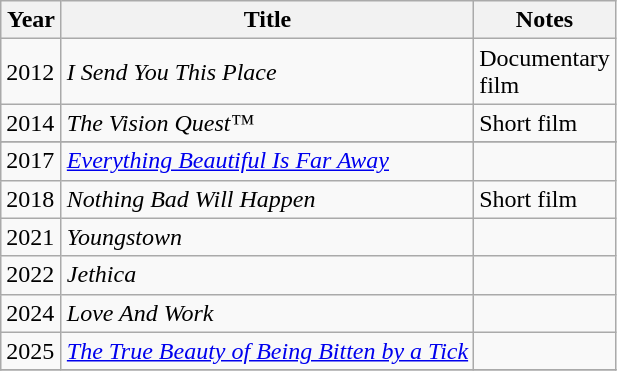<table class="wikitable sortable">
<tr>
<th width="33">Year</th>
<th>Title</th>
<th width=65>Notes</th>
</tr>
<tr>
<td>2012</td>
<td><em>I Send You This Place</em></td>
<td>Documentary film</td>
</tr>
<tr>
<td>2014</td>
<td><em>The Vision Quest™</em></td>
<td>Short film</td>
</tr>
<tr>
</tr>
<tr>
<td>2017</td>
<td><em><a href='#'>Everything Beautiful Is Far Away</a></em></td>
<td></td>
</tr>
<tr>
<td>2018</td>
<td><em>Nothing Bad Will Happen</em></td>
<td>Short film</td>
</tr>
<tr>
<td>2021</td>
<td><em>Youngstown</em></td>
<td></td>
</tr>
<tr>
<td>2022</td>
<td><em>Jethica</em></td>
<td></td>
</tr>
<tr>
<td>2024</td>
<td><em>Love And Work</em></td>
<td></td>
</tr>
<tr>
<td>2025</td>
<td><em><a href='#'>The True Beauty of Being Bitten by a Tick</a></em></td>
<td></td>
</tr>
<tr>
</tr>
</table>
